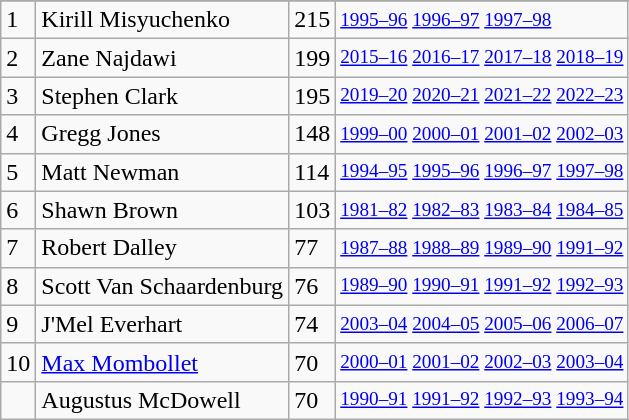<table class="wikitable">
<tr>
</tr>
<tr>
<td>1</td>
<td>Kirill Misyuchenko</td>
<td>215</td>
<td style="font-size:80%;"><a href='#'>1995–96</a> <a href='#'>1996–97</a> <a href='#'>1997–98</a></td>
</tr>
<tr>
<td>2</td>
<td>Zane Najdawi</td>
<td>199</td>
<td style="font-size:80%;"><a href='#'>2015–16</a> <a href='#'>2016–17</a> <a href='#'>2017–18</a> <a href='#'>2018–19</a></td>
</tr>
<tr>
<td>3</td>
<td>Stephen Clark</td>
<td>195</td>
<td style="font-size:80%;"><a href='#'>2019–20</a> <a href='#'>2020–21</a> <a href='#'>2021–22</a> <a href='#'>2022–23</a></td>
</tr>
<tr>
<td>4</td>
<td>Gregg Jones</td>
<td>148</td>
<td style="font-size:80%;"><a href='#'>1999–00</a> <a href='#'>2000–01</a> <a href='#'>2001–02</a> <a href='#'>2002–03</a></td>
</tr>
<tr>
<td>5</td>
<td>Matt Newman</td>
<td>114</td>
<td style="font-size:80%;"><a href='#'>1994–95</a> <a href='#'>1995–96</a> <a href='#'>1996–97</a> <a href='#'>1997–98</a></td>
</tr>
<tr>
<td>6</td>
<td>Shawn Brown</td>
<td>103</td>
<td style="font-size:80%;"><a href='#'>1981–82</a> <a href='#'>1982–83</a> <a href='#'>1983–84</a> <a href='#'>1984–85</a></td>
</tr>
<tr>
<td>7</td>
<td>Robert Dalley</td>
<td>77</td>
<td style="font-size:80%;"><a href='#'>1987–88</a> <a href='#'>1988–89</a> <a href='#'>1989–90</a> <a href='#'>1991–92</a></td>
</tr>
<tr>
<td>8</td>
<td>Scott Van Schaardenburg</td>
<td>76</td>
<td style="font-size:80%;"><a href='#'>1989–90</a> <a href='#'>1990–91</a> <a href='#'>1991–92</a> <a href='#'>1992–93</a></td>
</tr>
<tr>
<td>9</td>
<td>J'Mel Everhart</td>
<td>74</td>
<td style="font-size:80%;"><a href='#'>2003–04</a> <a href='#'>2004–05</a> <a href='#'>2005–06</a> <a href='#'>2006–07</a></td>
</tr>
<tr>
<td>10</td>
<td><a href='#'>Max Mombollet</a></td>
<td>70</td>
<td style="font-size:80%;"><a href='#'>2000–01</a> <a href='#'>2001–02</a> <a href='#'>2002–03</a> <a href='#'>2003–04</a></td>
</tr>
<tr>
<td></td>
<td>Augustus McDowell</td>
<td>70</td>
<td style="font-size:80%;"><a href='#'>1990–91</a> <a href='#'>1991–92</a> <a href='#'>1992–93</a> <a href='#'>1993–94</a></td>
</tr>
</table>
